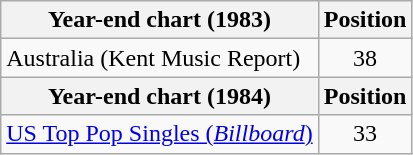<table class="wikitable sortable">
<tr>
<th>Year-end chart (1983)</th>
<th>Position</th>
</tr>
<tr>
<td>Australia (Kent Music Report)</td>
<td align="center">38</td>
</tr>
<tr>
<th>Year-end chart (1984)</th>
<th>Position</th>
</tr>
<tr>
<td><a href='#'>US Top Pop Singles (<em>Billboard</em>)</a></td>
<td align="center">33</td>
</tr>
</table>
